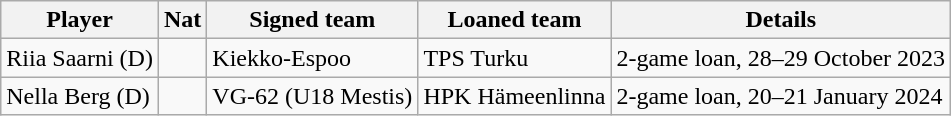<table class="wikitable" width="" 85%">
<tr>
<th>Player</th>
<th>Nat</th>
<th>Signed team</th>
<th>Loaned team</th>
<th>Details</th>
</tr>
<tr>
<td>Riia Saarni (D)</td>
<td align=center></td>
<td>Kiekko-Espoo</td>
<td>TPS Turku</td>
<td>2-game loan, 28–29 October 2023</td>
</tr>
<tr>
<td>Nella Berg (D)</td>
<td align=center></td>
<td>VG-62 (U18 Mestis)</td>
<td>HPK Hämeenlinna</td>
<td>2-game loan, 20–21 January 2024</td>
</tr>
</table>
